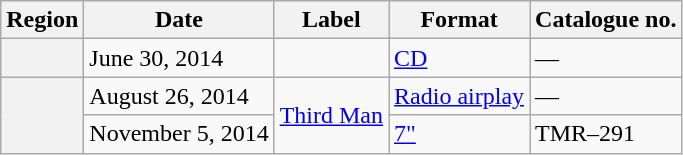<table class="wikitable plainrowheaders">
<tr>
<th scope="col">Region</th>
<th scope="col">Date</th>
<th scope="col">Label</th>
<th scope="col">Format</th>
<th scope="col">Catalogue no.</th>
</tr>
<tr>
<th scope="row"></th>
<td>June 30, 2014</td>
<td></td>
<td><a href='#'>CD</a></td>
<td>—</td>
</tr>
<tr>
<th scope="row" rowspan="2"></th>
<td>August 26, 2014</td>
<td rowspan="2"><a href='#'>Third Man</a></td>
<td><a href='#'>Radio airplay</a></td>
<td>—</td>
</tr>
<tr>
<td>November 5, 2014</td>
<td><a href='#'>7"</a></td>
<td>TMR–291</td>
</tr>
</table>
